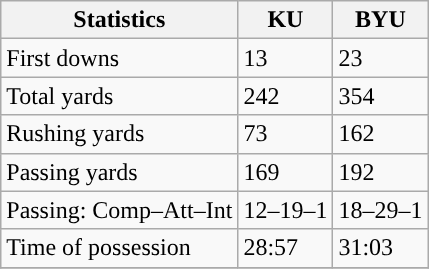<table class="wikitable" style="float: left;">
<tr>
<th>Statistics</th>
<th>KU</th>
<th>BYU</th>
</tr>
<tr>
<td>First downs</td>
<td>13</td>
<td>23</td>
</tr>
<tr>
<td>Total yards</td>
<td>242</td>
<td>354</td>
</tr>
<tr>
<td>Rushing yards</td>
<td>73</td>
<td>162</td>
</tr>
<tr>
<td>Passing yards</td>
<td>169</td>
<td>192</td>
</tr>
<tr>
<td>Passing: Comp–Att–Int</td>
<td>12–19–1</td>
<td>18–29–1</td>
</tr>
<tr>
<td>Time of possession</td>
<td>28:57</td>
<td>31:03</td>
</tr>
<tr>
</tr>
</table>
